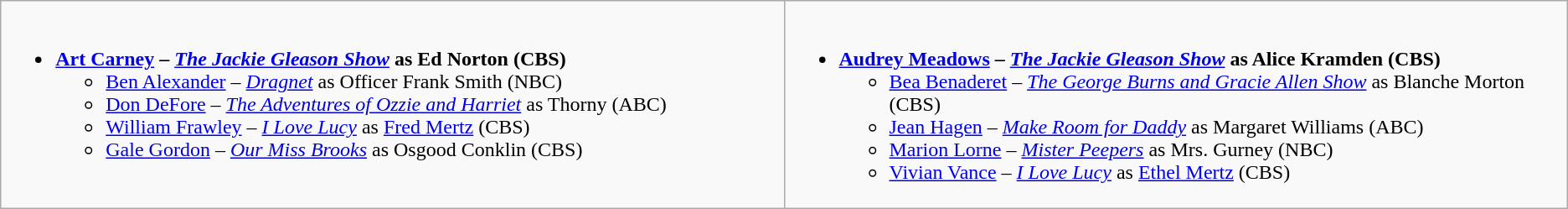<table class="wikitable">
<tr>
<td style="vertical-align:top;" width="50%"><br><ul><li><strong><a href='#'>Art Carney</a> – <em><a href='#'>The Jackie Gleason Show</a></em> as Ed Norton (CBS)</strong><ul><li><a href='#'>Ben Alexander</a> – <em><a href='#'>Dragnet</a></em> as Officer Frank Smith (NBC)</li><li><a href='#'>Don DeFore</a> – <em><a href='#'>The Adventures of Ozzie and Harriet</a></em> as Thorny (ABC)</li><li><a href='#'>William Frawley</a> – <em><a href='#'>I Love Lucy</a></em> as <a href='#'>Fred Mertz</a> (CBS)</li><li><a href='#'>Gale Gordon</a> – <em><a href='#'>Our Miss Brooks</a></em> as Osgood Conklin (CBS)</li></ul></li></ul></td>
<td style="vertical-align:top;" width="50%"><br><ul><li><strong><a href='#'>Audrey Meadows</a> – <em><a href='#'>The Jackie Gleason Show</a></em> as Alice Kramden (CBS)</strong><ul><li><a href='#'>Bea Benaderet</a> – <em><a href='#'>The George Burns and Gracie Allen Show</a></em> as Blanche Morton (CBS)</li><li><a href='#'>Jean Hagen</a> – <em><a href='#'>Make Room for Daddy</a></em> as Margaret Williams (ABC)</li><li><a href='#'>Marion Lorne</a> – <em><a href='#'>Mister Peepers</a></em> as Mrs. Gurney (NBC)</li><li><a href='#'>Vivian Vance</a> – <em><a href='#'>I Love Lucy</a></em> as <a href='#'>Ethel Mertz</a> (CBS)</li></ul></li></ul></td>
</tr>
</table>
